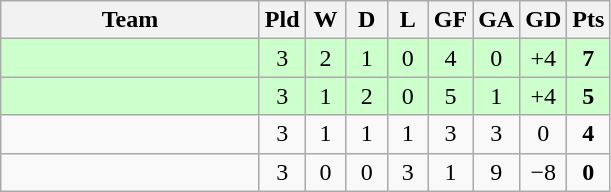<table class="wikitable" style="text-align:center;">
<tr>
<th width=165>Team</th>
<th width=20>Pld</th>
<th width=20>W</th>
<th width=20>D</th>
<th width=20>L</th>
<th width=20>GF</th>
<th width=20>GA</th>
<th width=20>GD</th>
<th width=20>Pts</th>
</tr>
<tr style="background:#ccffcc;">
<td style="text-align:left;"></td>
<td>3</td>
<td>2</td>
<td>1</td>
<td>0</td>
<td>4</td>
<td>0</td>
<td>+4</td>
<td><strong>7</strong></td>
</tr>
<tr style="background:#ccffcc;">
<td style="text-align:left;"></td>
<td>3</td>
<td>1</td>
<td>2</td>
<td>0</td>
<td>5</td>
<td>1</td>
<td>+4</td>
<td><strong>5</strong></td>
</tr>
<tr>
<td style="text-align:left;"></td>
<td>3</td>
<td>1</td>
<td>1</td>
<td>1</td>
<td>3</td>
<td>3</td>
<td>0</td>
<td><strong>4</strong></td>
</tr>
<tr>
<td style="text-align:left;"></td>
<td>3</td>
<td>0</td>
<td>0</td>
<td>3</td>
<td>1</td>
<td>9</td>
<td>−8</td>
<td><strong>0</strong></td>
</tr>
</table>
